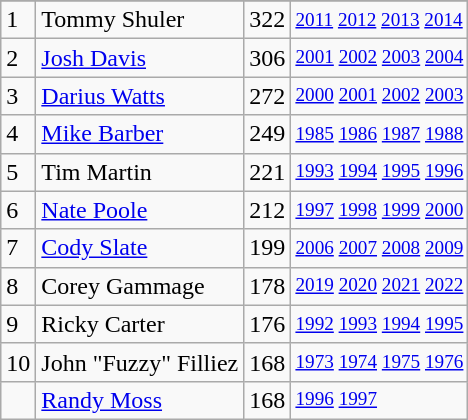<table class="wikitable">
<tr>
</tr>
<tr>
<td>1</td>
<td>Tommy Shuler</td>
<td>322</td>
<td style="font-size:80%;"><a href='#'>2011</a> <a href='#'>2012</a> <a href='#'>2013</a> <a href='#'>2014</a></td>
</tr>
<tr>
<td>2</td>
<td><a href='#'>Josh Davis</a></td>
<td>306</td>
<td style="font-size:80%;"><a href='#'>2001</a> <a href='#'>2002</a> <a href='#'>2003</a> <a href='#'>2004</a></td>
</tr>
<tr>
<td>3</td>
<td><a href='#'>Darius Watts</a></td>
<td>272</td>
<td style="font-size:80%;"><a href='#'>2000</a> <a href='#'>2001</a> <a href='#'>2002</a> <a href='#'>2003</a></td>
</tr>
<tr>
<td>4</td>
<td><a href='#'>Mike Barber</a></td>
<td>249</td>
<td style="font-size:80%;"><a href='#'>1985</a> <a href='#'>1986</a> <a href='#'>1987</a> <a href='#'>1988</a></td>
</tr>
<tr>
<td>5</td>
<td>Tim Martin</td>
<td>221</td>
<td style="font-size:80%;"><a href='#'>1993</a> <a href='#'>1994</a> <a href='#'>1995</a> <a href='#'>1996</a></td>
</tr>
<tr>
<td>6</td>
<td><a href='#'>Nate Poole</a></td>
<td>212</td>
<td style="font-size:80%;"><a href='#'>1997</a> <a href='#'>1998</a> <a href='#'>1999</a> <a href='#'>2000</a></td>
</tr>
<tr>
<td>7</td>
<td><a href='#'>Cody Slate</a></td>
<td>199</td>
<td style="font-size:80%;"><a href='#'>2006</a> <a href='#'>2007</a> <a href='#'>2008</a> <a href='#'>2009</a></td>
</tr>
<tr>
<td>8</td>
<td>Corey Gammage</td>
<td>178</td>
<td style="font-size:80%;"><a href='#'>2019</a> <a href='#'>2020</a> <a href='#'>2021</a> <a href='#'>2022</a></td>
</tr>
<tr>
<td>9</td>
<td>Ricky Carter</td>
<td>176</td>
<td style="font-size:80%;"><a href='#'>1992</a> <a href='#'>1993</a> <a href='#'>1994</a> <a href='#'>1995</a></td>
</tr>
<tr>
<td>10</td>
<td>John "Fuzzy" Filliez</td>
<td>168</td>
<td style="font-size:80%;"><a href='#'>1973</a> <a href='#'>1974</a> <a href='#'>1975</a> <a href='#'>1976</a></td>
</tr>
<tr>
<td></td>
<td><a href='#'>Randy Moss</a></td>
<td>168</td>
<td style="font-size:80%;"><a href='#'>1996</a> <a href='#'>1997</a></td>
</tr>
</table>
